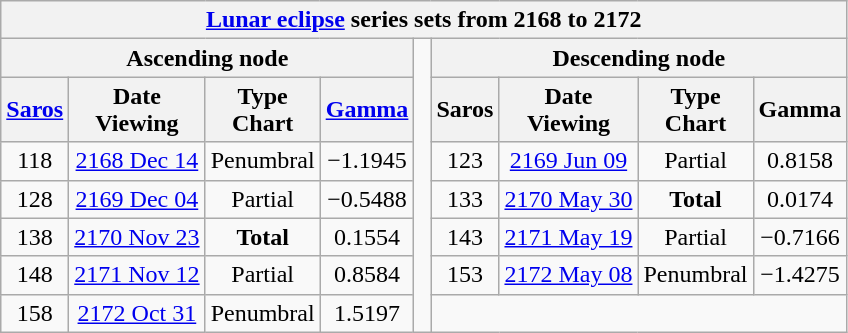<table class="wikitable mw-collapsible mw-collapsed">
<tr>
<th class="nowrap" colspan="9"><a href='#'>Lunar eclipse</a> series sets from 2168 to 2172</th>
</tr>
<tr>
<th scope="col" colspan="4">Ascending node</th>
<td rowspan="11"> </td>
<th scope="col" colspan="4">Descending node</th>
</tr>
<tr style="text-align: center;">
<th scope="col"><a href='#'>Saros</a></th>
<th scope="col">Date<br>Viewing</th>
<th scope="col">Type<br>Chart</th>
<th scope="col"><a href='#'>Gamma</a></th>
<th scope="col">Saros</th>
<th scope="col">Date<br>Viewing</th>
<th scope="col">Type<br>Chart</th>
<th scope="col">Gamma</th>
</tr>
<tr style="text-align: center;">
<td>118</td>
<td><a href='#'>2168 Dec 14</a><br></td>
<td style="text-align:center;">Penumbral<br></td>
<td>−1.1945</td>
<td>123</td>
<td><a href='#'>2169 Jun 09</a><br></td>
<td style="text-align:center;">Partial<br></td>
<td>0.8158</td>
</tr>
<tr style="text-align: center;">
<td>128</td>
<td><a href='#'>2169 Dec 04</a><br></td>
<td style="text-align:center;">Partial<br></td>
<td>−0.5488</td>
<td>133</td>
<td><a href='#'>2170 May 30</a><br></td>
<td style="text-align:center;"><strong>Total</strong><br></td>
<td>0.0174</td>
</tr>
<tr style="text-align: center;">
<td>138</td>
<td><a href='#'>2170 Nov 23</a><br></td>
<td style="text-align:center;"><strong>Total</strong><br></td>
<td>0.1554</td>
<td>143</td>
<td><a href='#'>2171 May 19</a><br></td>
<td style="text-align:center;">Partial<br></td>
<td>−0.7166</td>
</tr>
<tr style="text-align: center;">
<td>148</td>
<td><a href='#'>2171 Nov 12</a><br></td>
<td style="text-align:center;">Partial<br></td>
<td>0.8584</td>
<td>153</td>
<td><a href='#'>2172 May 08</a><br></td>
<td style="text-align:center;">Penumbral<br></td>
<td>−1.4275</td>
</tr>
<tr style="text-align: center;">
<td>158</td>
<td><a href='#'>2172 Oct 31</a><br></td>
<td style="text-align:center;">Penumbral<br></td>
<td>1.5197</td>
</tr>
</table>
